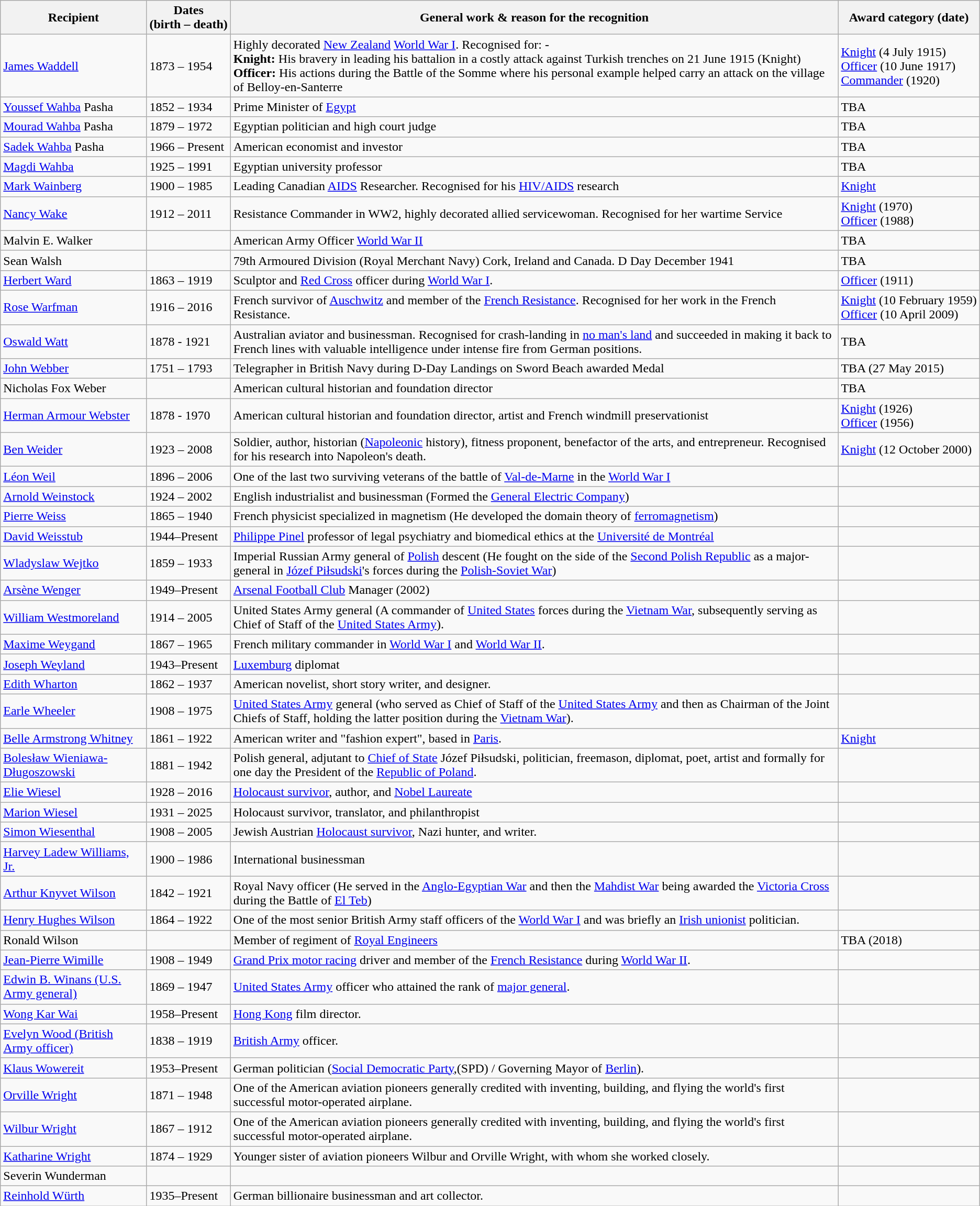<table class="wikitable sortable static-row-numbers"|>
<tr>
<th>Recipient</th>
<th style="white-space: nowrap;">Dates<br>(birth – death)</th>
<th>General work & reason for the recognition</th>
<th style="white-space: nowrap">Award category (date)</th>
</tr>
<tr>
<td><a href='#'>James Waddell</a></td>
<td>1873 – 1954</td>
<td>Highly decorated <a href='#'>New Zealand</a> <a href='#'>World War I</a>. Recognised for: - <br><strong>Knight:</strong> His bravery in leading his battalion in a costly attack against Turkish trenches on 21 June 1915 (Knight)<br><strong>Officer:</strong> His actions during the Battle of the Somme where his personal example helped carry an attack on the village of Belloy-en-Santerre</td>
<td style="white-space: nowrap; text-align:left"><a href='#'>Knight</a> (4 July 1915)<br><a href='#'>Officer</a> (10 June 1917)<br><a href='#'>Commander</a> (1920)</td>
</tr>
<tr>
<td><a href='#'>Youssef Wahba</a> Pasha</td>
<td>1852 – 1934</td>
<td>Prime Minister of <a href='#'>Egypt</a></td>
<td style="white-space: nowrap; text-align:left">TBA</td>
</tr>
<tr>
<td><a href='#'>Mourad Wahba</a> Pasha</td>
<td>1879 – 1972</td>
<td>Egyptian politician and high court judge</td>
<td style="white-space: nowrap; text-align:left">TBA</td>
</tr>
<tr>
<td><a href='#'>Sadek Wahba</a> Pasha</td>
<td>1966 – Present</td>
<td>American economist and investor</td>
<td style="white-space: nowrap; text-align:left">TBA</td>
</tr>
<tr>
<td><a href='#'>Magdi Wahba</a></td>
<td>1925 – 1991</td>
<td>Egyptian university professor</td>
<td style="white-space: nowrap; text-align:left">TBA</td>
</tr>
<tr>
<td><a href='#'>Mark Wainberg</a></td>
<td>1900 – 1985</td>
<td>Leading Canadian <a href='#'>AIDS</a> Researcher. Recognised for his <a href='#'>HIV/AIDS</a> research</td>
<td style="white-space: nowrap; text-align:left"><a href='#'>Knight</a></td>
</tr>
<tr>
<td><a href='#'>Nancy Wake</a></td>
<td>1912 – 2011</td>
<td>Resistance Commander in WW2, highly decorated allied servicewoman. Recognised for her wartime Service</td>
<td style="white-space: nowrap; text-align:left"><a href='#'>Knight</a> (1970)<br><a href='#'>Officer</a> (1988)</td>
</tr>
<tr>
<td>Malvin E. Walker</td>
<td></td>
<td>American Army Officer <a href='#'>World War II</a></td>
<td style="white-space: nowrap; text-align:left">TBA</td>
</tr>
<tr>
<td>Sean Walsh</td>
<td></td>
<td>79th Armoured Division (Royal Merchant Navy) Cork, Ireland and Canada. D Day  December 1941</td>
<td style="white-space: nowrap; text-align:left">TBA</td>
</tr>
<tr>
<td><a href='#'>Herbert Ward</a></td>
<td>1863 – 1919</td>
<td>Sculptor and <a href='#'>Red Cross</a> officer during <a href='#'>World War I</a>.</td>
<td style="white-space: nowrap; text-align:left"><a href='#'>Officer</a> (1911)</td>
</tr>
<tr>
<td><a href='#'>Rose Warfman</a></td>
<td>1916 – 2016</td>
<td>French survivor of <a href='#'>Auschwitz</a> and member of the <a href='#'>French Resistance</a>. Recognised for her work in the French Resistance.</td>
<td style="white-space: nowrap; text-align:left"><a href='#'>Knight</a> (10 February 1959)<br><a href='#'>Officer</a> (10 April 2009)</td>
</tr>
<tr>
<td><a href='#'>Oswald Watt</a></td>
<td>1878 - 1921</td>
<td>Australian aviator and businessman. Recognised for crash-landing in <a href='#'>no man's land</a> and succeeded in making it back to French lines with valuable intelligence under intense fire from German positions.</td>
<td style="white-space: nowrap; text-align:left">TBA</td>
</tr>
<tr>
<td><a href='#'>John Webber</a></td>
<td>1751 – 1793</td>
<td>Telegrapher in British Navy during D-Day Landings on Sword Beach awarded Medal</td>
<td style="white-space: nowrap; text-align:left">TBA (27 May 2015)</td>
</tr>
<tr>
<td>Nicholas Fox Weber</td>
<td></td>
<td>American cultural historian and foundation director</td>
<td style="white-space: nowrap; text-align:left">TBA</td>
</tr>
<tr>
<td><a href='#'>Herman Armour Webster</a></td>
<td>1878 - 1970</td>
<td>American cultural historian and foundation director, artist and French windmill preservationist</td>
<td style="white-space: nowrap; text-align:left"><a href='#'>Knight</a> (1926)<br><a href='#'>Officer</a> (1956)</td>
</tr>
<tr>
<td><a href='#'>Ben Weider</a></td>
<td style="white-space: nowrap;">1923 – 2008</td>
<td>Soldier, author, historian (<a href='#'>Napoleonic</a> history), fitness proponent, benefactor of the arts, and entrepreneur. Recognised for his research into Napoleon's death.</td>
<td style="white-space: nowrap; text-align:left"><a href='#'>Knight</a> (12 October 2000)</td>
</tr>
<tr>
<td><a href='#'>Léon Weil</a></td>
<td>1896 – 2006</td>
<td>One of the last two surviving veterans of the battle of <a href='#'>Val-de-Marne</a> in the <a href='#'>World War I</a></td>
<td style="white-space: nowrap; text-align:left"></td>
</tr>
<tr>
<td><a href='#'>Arnold Weinstock</a></td>
<td>1924 – 2002</td>
<td>English industrialist and businessman (Formed the <a href='#'>General Electric Company</a>)</td>
<td style="white-space: nowrap; text-align:left"></td>
</tr>
<tr>
<td><a href='#'>Pierre Weiss</a></td>
<td>1865 – 1940</td>
<td>French physicist specialized in magnetism (He developed the domain theory of <a href='#'>ferromagnetism</a>)</td>
<td style="white-space: nowrap; text-align:left"></td>
</tr>
<tr>
<td><a href='#'>David Weisstub</a></td>
<td>1944–Present</td>
<td><a href='#'>Philippe Pinel</a> professor of legal psychiatry and biomedical ethics at the <a href='#'>Université de Montréal</a></td>
<td style="white-space: nowrap; text-align:left"></td>
</tr>
<tr>
<td><a href='#'>Wladyslaw Wejtko</a></td>
<td>1859 – 1933</td>
<td>Imperial Russian Army general of <a href='#'>Polish</a> descent (He fought on the side of the <a href='#'>Second Polish Republic</a> as a major-general in <a href='#'>Józef Piłsudski</a>'s forces during the <a href='#'>Polish-Soviet War</a>)</td>
<td style="white-space: nowrap; text-align:left"></td>
</tr>
<tr>
<td><a href='#'>Arsène Wenger</a></td>
<td>1949–Present</td>
<td><a href='#'>Arsenal Football Club</a> Manager (2002)</td>
<td style="white-space: nowrap; text-align:left"></td>
</tr>
<tr>
<td><a href='#'>William Westmoreland</a></td>
<td>1914 – 2005</td>
<td>United States Army general (A commander of <a href='#'>United States</a> forces during the <a href='#'>Vietnam War</a>, subsequently serving as Chief of Staff of the <a href='#'>United States Army</a>).</td>
<td style="white-space: nowrap; text-align:left"></td>
</tr>
<tr>
<td><a href='#'>Maxime Weygand</a></td>
<td>1867 – 1965</td>
<td>French military commander in <a href='#'>World War I</a> and <a href='#'>World War II</a>.</td>
<td style="white-space: nowrap; text-align:left"></td>
</tr>
<tr>
<td><a href='#'>Joseph Weyland</a></td>
<td>1943–Present</td>
<td><a href='#'>Luxemburg</a> diplomat</td>
<td style="white-space: nowrap; text-align:left"></td>
</tr>
<tr>
<td><a href='#'>Edith Wharton</a></td>
<td>1862 – 1937</td>
<td>American novelist, short story writer, and designer.</td>
<td style="white-space: nowrap; text-align:left"></td>
</tr>
<tr>
<td><a href='#'>Earle Wheeler</a></td>
<td>1908 – 1975</td>
<td><a href='#'>United States Army</a> general (who served as Chief of Staff of the <a href='#'>United States Army</a> and then as Chairman of the Joint Chiefs of Staff, holding the latter position during the <a href='#'>Vietnam War</a>).</td>
<td style="white-space: nowrap; text-align:left"></td>
</tr>
<tr>
<td><a href='#'>Belle Armstrong Whitney</a></td>
<td>1861 – 1922</td>
<td>American writer and "fashion expert", based in <a href='#'>Paris</a>.</td>
<td style="white-space: nowrap; text-align:left"><a href='#'>Knight</a></td>
</tr>
<tr>
<td><a href='#'>Bolesław Wieniawa-Długoszowski</a></td>
<td>1881 – 1942</td>
<td>Polish general, adjutant to <a href='#'>Chief of State</a> Józef Piłsudski, politician, freemason, diplomat, poet, artist and formally for one day the President of the <a href='#'>Republic of Poland</a>.</td>
<td style="white-space: nowrap; text-align:left"></td>
</tr>
<tr>
<td><a href='#'>Elie Wiesel</a></td>
<td>1928 – 2016</td>
<td><a href='#'>Holocaust survivor</a>, author, and <a href='#'>Nobel Laureate</a></td>
<td style="white-space: nowrap; text-align:left"></td>
</tr>
<tr>
<td><a href='#'>Marion Wiesel</a></td>
<td>1931 – 2025</td>
<td>Holocaust survivor, translator, and philanthropist</td>
<td style="white-space: nowrap; text-align:left"></td>
</tr>
<tr>
<td><a href='#'>Simon Wiesenthal</a></td>
<td>1908 – 2005</td>
<td>Jewish Austrian <a href='#'>Holocaust survivor</a>, Nazi hunter, and writer.</td>
<td style="white-space: nowrap; text-align:left"></td>
</tr>
<tr>
<td><a href='#'>Harvey Ladew Williams, Jr.</a></td>
<td>1900 – 1986</td>
<td>International businessman</td>
<td style="white-space: nowrap; text-align:left"></td>
</tr>
<tr>
<td><a href='#'>Arthur Knyvet Wilson</a></td>
<td>1842 – 1921</td>
<td>Royal Navy officer (He served in the <a href='#'>Anglo-Egyptian War</a> and then the <a href='#'>Mahdist War</a> being awarded the <a href='#'>Victoria Cross</a> during the Battle of <a href='#'>El Teb</a>)</td>
<td style="white-space: nowrap; text-align:left"></td>
</tr>
<tr>
<td><a href='#'>Henry Hughes Wilson</a></td>
<td>1864 – 1922</td>
<td>One of the most senior British Army staff officers of the <a href='#'>World War I</a> and was briefly an <a href='#'>Irish unionist</a> politician.</td>
<td style="white-space: nowrap; text-align:left"></td>
</tr>
<tr>
<td>Ronald Wilson</td>
<td></td>
<td>Member of regiment of <a href='#'>Royal Engineers</a></td>
<td style="white-space: nowrap; text-align:left">TBA (2018)</td>
</tr>
<tr>
<td><a href='#'>Jean-Pierre Wimille</a></td>
<td>1908 – 1949</td>
<td><a href='#'>Grand Prix motor racing</a> driver and member of the <a href='#'>French Resistance</a> during <a href='#'>World War II</a>.</td>
<td style="white-space: nowrap; text-align:left"></td>
</tr>
<tr>
<td><a href='#'>Edwin B. Winans (U.S. Army general)</a></td>
<td>1869 – 1947</td>
<td><a href='#'>United States Army</a> officer who attained the rank of <a href='#'>major general</a>.</td>
<td style="white-space: nowrap; text-align:left"></td>
</tr>
<tr>
<td><a href='#'>Wong Kar Wai</a></td>
<td>1958–Present</td>
<td><a href='#'>Hong Kong</a> film director.</td>
<td style="white-space: nowrap; text-align:left"></td>
</tr>
<tr>
<td><a href='#'>Evelyn Wood (British Army officer)</a></td>
<td>1838 – 1919</td>
<td><a href='#'>British Army</a> officer.</td>
<td style="white-space: nowrap; text-align:left"></td>
</tr>
<tr>
<td><a href='#'>Klaus Wowereit</a></td>
<td>1953–Present</td>
<td>German politician (<a href='#'>Social Democratic Party</a>,(SPD) / Governing Mayor of <a href='#'>Berlin</a>).</td>
<td style="white-space: nowrap; text-align:left"></td>
</tr>
<tr>
<td><a href='#'>Orville Wright</a></td>
<td>1871 – 1948</td>
<td>One of the American aviation pioneers generally credited with inventing, building, and flying the world's first successful motor-operated airplane.</td>
<td style="white-space: nowrap; text-align:left"></td>
</tr>
<tr>
<td><a href='#'>Wilbur Wright</a></td>
<td>1867 – 1912</td>
<td>One of the American aviation pioneers generally credited with inventing, building, and flying the world's first successful motor-operated airplane.</td>
<td style="white-space: nowrap; text-align:left"></td>
</tr>
<tr>
<td><a href='#'>Katharine Wright</a></td>
<td>1874 – 1929</td>
<td>Younger sister of aviation pioneers Wilbur and Orville Wright, with whom she worked closely.</td>
<td style="white-space: nowrap; text-align:left"></td>
</tr>
<tr>
<td>Severin Wunderman</td>
<td></td>
<td></td>
<td style="white-space: nowrap; text-align:left"></td>
</tr>
<tr>
<td><a href='#'>Reinhold Würth</a></td>
<td>1935–Present</td>
<td>German billionaire businessman and art collector.</td>
<td style="white-space: nowrap; text-align:left"></td>
</tr>
</table>
